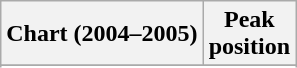<table class="wikitable sortable plainrowheaders" style="text-align:center">
<tr>
<th>Chart (2004–2005)</th>
<th>Peak<br>position</th>
</tr>
<tr>
</tr>
<tr>
</tr>
<tr>
</tr>
</table>
